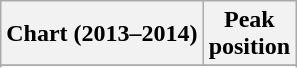<table class="wikitable sortable plainrowheaders" style="text-align:center;">
<tr>
<th>Chart (2013–2014)</th>
<th>Peak<br>position</th>
</tr>
<tr>
</tr>
<tr>
</tr>
<tr>
</tr>
<tr>
</tr>
<tr>
</tr>
</table>
